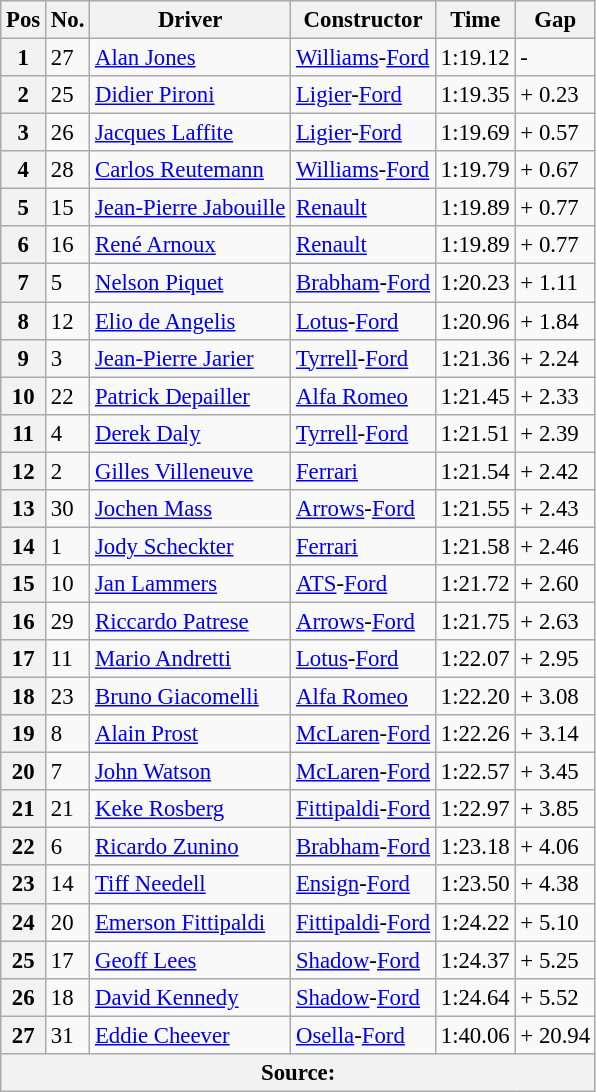<table class="wikitable sortable" style="font-size: 95%;">
<tr>
<th>Pos</th>
<th>No.</th>
<th>Driver</th>
<th>Constructor</th>
<th>Time</th>
<th>Gap</th>
</tr>
<tr>
<th>1</th>
<td>27</td>
<td> <a href='#'>Alan Jones</a></td>
<td><a href='#'>Williams</a>-<a href='#'>Ford</a></td>
<td>1:19.12</td>
<td>-</td>
</tr>
<tr>
<th>2</th>
<td>25</td>
<td> <a href='#'>Didier Pironi</a></td>
<td><a href='#'>Ligier</a>-<a href='#'>Ford</a></td>
<td>1:19.35</td>
<td>+ 0.23</td>
</tr>
<tr>
<th>3</th>
<td>26</td>
<td> <a href='#'>Jacques Laffite</a></td>
<td><a href='#'>Ligier</a>-<a href='#'>Ford</a></td>
<td>1:19.69</td>
<td>+ 0.57</td>
</tr>
<tr>
<th>4</th>
<td>28</td>
<td> <a href='#'>Carlos Reutemann</a></td>
<td><a href='#'>Williams</a>-<a href='#'>Ford</a></td>
<td>1:19.79</td>
<td>+ 0.67</td>
</tr>
<tr>
<th>5</th>
<td>15</td>
<td> <a href='#'>Jean-Pierre Jabouille</a></td>
<td><a href='#'>Renault</a></td>
<td>1:19.89</td>
<td>+ 0.77</td>
</tr>
<tr>
<th>6</th>
<td>16</td>
<td> <a href='#'>René Arnoux</a></td>
<td><a href='#'>Renault</a></td>
<td>1:19.89</td>
<td>+ 0.77</td>
</tr>
<tr>
<th>7</th>
<td>5</td>
<td> <a href='#'>Nelson Piquet</a></td>
<td><a href='#'>Brabham</a>-<a href='#'>Ford</a></td>
<td>1:20.23</td>
<td>+ 1.11</td>
</tr>
<tr>
<th>8</th>
<td>12</td>
<td> <a href='#'>Elio de Angelis</a></td>
<td><a href='#'>Lotus</a>-<a href='#'>Ford</a></td>
<td>1:20.96</td>
<td>+ 1.84</td>
</tr>
<tr>
<th>9</th>
<td>3</td>
<td> <a href='#'>Jean-Pierre Jarier</a></td>
<td><a href='#'>Tyrrell</a>-<a href='#'>Ford</a></td>
<td>1:21.36</td>
<td>+ 2.24</td>
</tr>
<tr>
<th>10</th>
<td>22</td>
<td> <a href='#'>Patrick Depailler</a></td>
<td><a href='#'>Alfa Romeo</a></td>
<td>1:21.45</td>
<td>+ 2.33</td>
</tr>
<tr>
<th>11</th>
<td>4</td>
<td> <a href='#'>Derek Daly</a></td>
<td><a href='#'>Tyrrell</a>-<a href='#'>Ford</a></td>
<td>1:21.51</td>
<td>+ 2.39</td>
</tr>
<tr>
<th>12</th>
<td>2</td>
<td> <a href='#'>Gilles Villeneuve</a></td>
<td><a href='#'>Ferrari</a></td>
<td>1:21.54</td>
<td>+ 2.42</td>
</tr>
<tr>
<th>13</th>
<td>30</td>
<td> <a href='#'>Jochen Mass</a></td>
<td><a href='#'>Arrows</a>-<a href='#'>Ford</a></td>
<td>1:21.55</td>
<td>+ 2.43</td>
</tr>
<tr>
<th>14</th>
<td>1</td>
<td> <a href='#'>Jody Scheckter</a></td>
<td><a href='#'>Ferrari</a></td>
<td>1:21.58</td>
<td>+ 2.46</td>
</tr>
<tr>
<th>15</th>
<td>10</td>
<td> <a href='#'>Jan Lammers</a></td>
<td><a href='#'>ATS</a>-<a href='#'>Ford</a></td>
<td>1:21.72</td>
<td>+ 2.60</td>
</tr>
<tr>
<th>16</th>
<td>29</td>
<td> <a href='#'>Riccardo Patrese</a></td>
<td><a href='#'>Arrows</a>-<a href='#'>Ford</a></td>
<td>1:21.75</td>
<td>+ 2.63</td>
</tr>
<tr>
<th>17</th>
<td>11</td>
<td> <a href='#'>Mario Andretti</a></td>
<td><a href='#'>Lotus</a>-<a href='#'>Ford</a></td>
<td>1:22.07</td>
<td>+ 2.95</td>
</tr>
<tr>
<th>18</th>
<td>23</td>
<td> <a href='#'>Bruno Giacomelli</a></td>
<td><a href='#'>Alfa Romeo</a></td>
<td>1:22.20</td>
<td>+ 3.08</td>
</tr>
<tr>
<th>19</th>
<td>8</td>
<td> <a href='#'>Alain Prost</a></td>
<td><a href='#'>McLaren</a>-<a href='#'>Ford</a></td>
<td>1:22.26</td>
<td>+ 3.14</td>
</tr>
<tr>
<th>20</th>
<td>7</td>
<td> <a href='#'>John Watson</a></td>
<td><a href='#'>McLaren</a>-<a href='#'>Ford</a></td>
<td>1:22.57</td>
<td>+ 3.45</td>
</tr>
<tr>
<th>21</th>
<td>21</td>
<td> <a href='#'>Keke Rosberg</a></td>
<td><a href='#'>Fittipaldi</a>-<a href='#'>Ford</a></td>
<td>1:22.97</td>
<td>+ 3.85</td>
</tr>
<tr>
<th>22</th>
<td>6</td>
<td> <a href='#'>Ricardo Zunino</a></td>
<td><a href='#'>Brabham</a>-<a href='#'>Ford</a></td>
<td>1:23.18</td>
<td>+ 4.06</td>
</tr>
<tr>
<th>23</th>
<td>14</td>
<td> <a href='#'>Tiff Needell</a></td>
<td><a href='#'>Ensign</a>-<a href='#'>Ford</a></td>
<td>1:23.50</td>
<td>+ 4.38</td>
</tr>
<tr>
<th>24</th>
<td>20</td>
<td> <a href='#'>Emerson Fittipaldi</a></td>
<td><a href='#'>Fittipaldi</a>-<a href='#'>Ford</a></td>
<td>1:24.22</td>
<td>+ 5.10</td>
</tr>
<tr>
<th>25</th>
<td>17</td>
<td> <a href='#'>Geoff Lees</a></td>
<td><a href='#'>Shadow</a>-<a href='#'>Ford</a></td>
<td>1:24.37</td>
<td>+ 5.25</td>
</tr>
<tr>
<th>26</th>
<td>18</td>
<td> <a href='#'>David Kennedy</a></td>
<td><a href='#'>Shadow</a>-<a href='#'>Ford</a></td>
<td>1:24.64</td>
<td>+ 5.52</td>
</tr>
<tr>
<th>27</th>
<td>31</td>
<td> <a href='#'>Eddie Cheever</a></td>
<td><a href='#'>Osella</a>-<a href='#'>Ford</a></td>
<td>1:40.06</td>
<td>+ 20.94</td>
</tr>
<tr>
<th colspan="6">Source:</th>
</tr>
</table>
